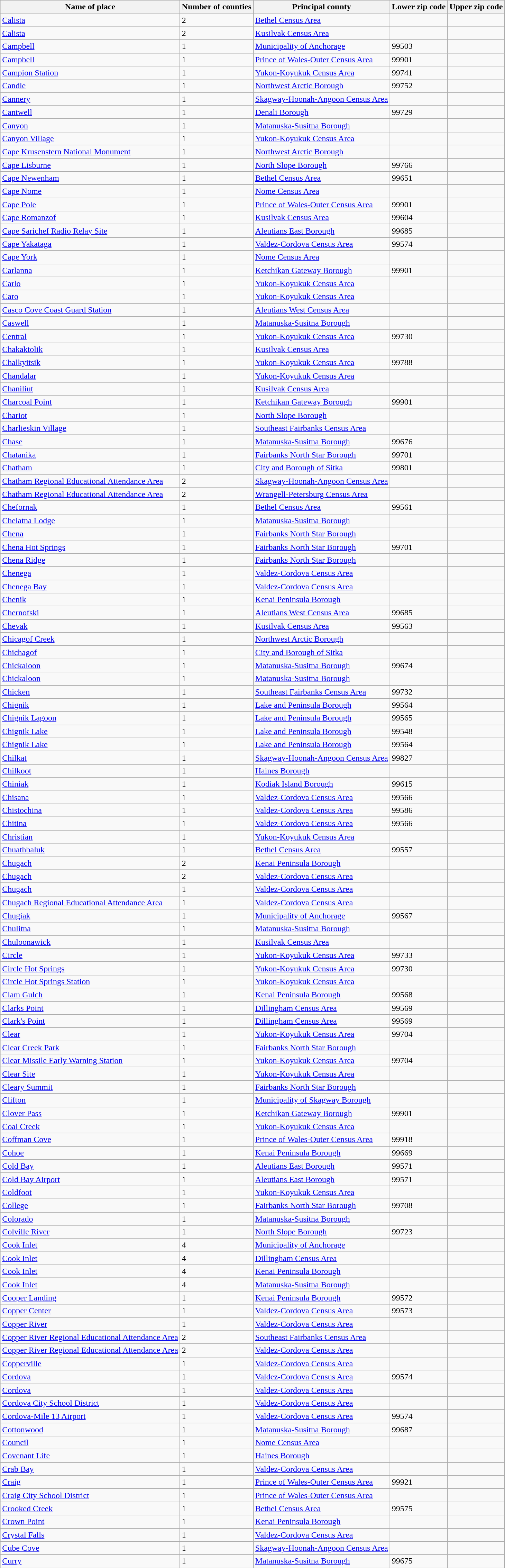<table class="wikitable">
<tr>
<th>Name of place</th>
<th>Number of counties</th>
<th>Principal county</th>
<th>Lower zip code</th>
<th>Upper zip code</th>
</tr>
<tr --->
<td><a href='#'>Calista</a></td>
<td>2</td>
<td><a href='#'>Bethel Census Area</a></td>
<td> </td>
<td> </td>
</tr>
<tr --->
<td><a href='#'>Calista</a></td>
<td>2</td>
<td><a href='#'>Kusilvak Census Area</a></td>
<td> </td>
<td> </td>
</tr>
<tr --->
<td><a href='#'>Campbell</a></td>
<td>1</td>
<td><a href='#'>Municipality of Anchorage</a></td>
<td>99503</td>
<td> </td>
</tr>
<tr --->
<td><a href='#'>Campbell</a></td>
<td>1</td>
<td><a href='#'>Prince of Wales-Outer Census Area</a></td>
<td>99901</td>
<td> </td>
</tr>
<tr --->
<td><a href='#'>Campion Station</a></td>
<td>1</td>
<td><a href='#'>Yukon-Koyukuk Census Area</a></td>
<td>99741</td>
<td> </td>
</tr>
<tr --->
<td><a href='#'>Candle</a></td>
<td>1</td>
<td><a href='#'>Northwest Arctic Borough</a></td>
<td>99752</td>
<td> </td>
</tr>
<tr --->
<td><a href='#'>Cannery</a></td>
<td>1</td>
<td><a href='#'>Skagway-Hoonah-Angoon Census Area</a></td>
<td> </td>
<td> </td>
</tr>
<tr --->
<td><a href='#'>Cantwell</a></td>
<td>1</td>
<td><a href='#'>Denali Borough</a></td>
<td>99729</td>
<td> </td>
</tr>
<tr --->
<td><a href='#'>Canyon</a></td>
<td>1</td>
<td><a href='#'>Matanuska-Susitna Borough</a></td>
<td> </td>
<td> </td>
</tr>
<tr --->
<td><a href='#'>Canyon Village</a></td>
<td>1</td>
<td><a href='#'>Yukon-Koyukuk Census Area</a></td>
<td> </td>
<td> </td>
</tr>
<tr --->
<td><a href='#'>Cape Krusenstern National Monument</a></td>
<td>1</td>
<td><a href='#'>Northwest Arctic Borough</a></td>
<td> </td>
<td> </td>
</tr>
<tr --->
<td><a href='#'>Cape Lisburne</a></td>
<td>1</td>
<td><a href='#'>North Slope Borough</a></td>
<td>99766</td>
<td> </td>
</tr>
<tr --->
<td><a href='#'>Cape Newenham</a></td>
<td>1</td>
<td><a href='#'>Bethel Census Area</a></td>
<td>99651</td>
<td> </td>
</tr>
<tr --->
<td><a href='#'>Cape Nome</a></td>
<td>1</td>
<td><a href='#'>Nome Census Area</a></td>
<td> </td>
<td> </td>
</tr>
<tr --->
<td><a href='#'>Cape Pole</a></td>
<td>1</td>
<td><a href='#'>Prince of Wales-Outer Census Area</a></td>
<td>99901</td>
<td> </td>
</tr>
<tr --->
<td><a href='#'>Cape Romanzof</a></td>
<td>1</td>
<td><a href='#'>Kusilvak Census Area</a></td>
<td>99604</td>
<td> </td>
</tr>
<tr --->
<td><a href='#'>Cape Sarichef Radio Relay Site</a></td>
<td>1</td>
<td><a href='#'>Aleutians East Borough</a></td>
<td>99685</td>
<td> </td>
</tr>
<tr --->
<td><a href='#'>Cape Yakataga</a></td>
<td>1</td>
<td><a href='#'>Valdez-Cordova Census Area</a></td>
<td>99574</td>
<td> </td>
</tr>
<tr --->
<td><a href='#'>Cape York</a></td>
<td>1</td>
<td><a href='#'>Nome Census Area</a></td>
<td> </td>
<td> </td>
</tr>
<tr --->
<td><a href='#'>Carlanna</a></td>
<td>1</td>
<td><a href='#'>Ketchikan Gateway Borough</a></td>
<td>99901</td>
<td> </td>
</tr>
<tr --->
<td><a href='#'>Carlo</a></td>
<td>1</td>
<td><a href='#'>Yukon-Koyukuk Census Area</a></td>
<td> </td>
<td> </td>
</tr>
<tr --->
<td><a href='#'>Caro</a></td>
<td>1</td>
<td><a href='#'>Yukon-Koyukuk Census Area</a></td>
<td> </td>
<td> </td>
</tr>
<tr --->
<td><a href='#'>Casco Cove Coast Guard Station</a></td>
<td>1</td>
<td><a href='#'>Aleutians West Census Area</a></td>
<td> </td>
<td> </td>
</tr>
<tr --->
<td><a href='#'>Caswell</a></td>
<td>1</td>
<td><a href='#'>Matanuska-Susitna Borough</a></td>
<td> </td>
<td> </td>
</tr>
<tr --->
<td><a href='#'>Central</a></td>
<td>1</td>
<td><a href='#'>Yukon-Koyukuk Census Area</a></td>
<td>99730</td>
<td> </td>
</tr>
<tr --->
<td><a href='#'>Chakaktolik</a></td>
<td>1</td>
<td><a href='#'>Kusilvak Census Area</a></td>
<td> </td>
<td> </td>
</tr>
<tr --->
<td><a href='#'>Chalkyitsik</a></td>
<td>1</td>
<td><a href='#'>Yukon-Koyukuk Census Area</a></td>
<td>99788</td>
<td> </td>
</tr>
<tr --->
<td><a href='#'>Chandalar</a></td>
<td>1</td>
<td><a href='#'>Yukon-Koyukuk Census Area</a></td>
<td> </td>
<td> </td>
</tr>
<tr --->
<td><a href='#'>Chaniliut</a></td>
<td>1</td>
<td><a href='#'>Kusilvak Census Area</a></td>
<td> </td>
<td> </td>
</tr>
<tr --->
<td><a href='#'>Charcoal Point</a></td>
<td>1</td>
<td><a href='#'>Ketchikan Gateway Borough</a></td>
<td>99901</td>
<td> </td>
</tr>
<tr --->
<td><a href='#'>Chariot</a></td>
<td>1</td>
<td><a href='#'>North Slope Borough</a></td>
<td> </td>
<td> </td>
</tr>
<tr --->
<td><a href='#'>Charlieskin Village</a></td>
<td>1</td>
<td><a href='#'>Southeast Fairbanks Census Area</a></td>
<td> </td>
<td> </td>
</tr>
<tr --->
<td><a href='#'>Chase</a></td>
<td>1</td>
<td><a href='#'>Matanuska-Susitna Borough</a></td>
<td>99676</td>
<td> </td>
</tr>
<tr --->
<td><a href='#'>Chatanika</a></td>
<td>1</td>
<td><a href='#'>Fairbanks North Star Borough</a></td>
<td>99701</td>
<td> </td>
</tr>
<tr --->
<td><a href='#'>Chatham</a></td>
<td>1</td>
<td><a href='#'>City and Borough of Sitka</a></td>
<td>99801</td>
<td> </td>
</tr>
<tr --->
<td><a href='#'>Chatham Regional Educational Attendance Area</a></td>
<td>2</td>
<td><a href='#'>Skagway-Hoonah-Angoon Census Area</a></td>
<td> </td>
<td> </td>
</tr>
<tr --->
<td><a href='#'>Chatham Regional Educational Attendance Area</a></td>
<td>2</td>
<td><a href='#'>Wrangell-Petersburg Census Area</a></td>
<td> </td>
<td> </td>
</tr>
<tr --->
<td><a href='#'>Chefornak</a></td>
<td>1</td>
<td><a href='#'>Bethel Census Area</a></td>
<td>99561</td>
<td> </td>
</tr>
<tr --->
<td><a href='#'>Chelatna Lodge</a></td>
<td>1</td>
<td><a href='#'>Matanuska-Susitna Borough</a></td>
<td> </td>
<td> </td>
</tr>
<tr --->
<td><a href='#'>Chena</a></td>
<td>1</td>
<td><a href='#'>Fairbanks North Star Borough</a></td>
<td> </td>
<td> </td>
</tr>
<tr --->
<td><a href='#'>Chena Hot Springs</a></td>
<td>1</td>
<td><a href='#'>Fairbanks North Star Borough</a></td>
<td>99701</td>
<td> </td>
</tr>
<tr --->
<td><a href='#'>Chena Ridge</a></td>
<td>1</td>
<td><a href='#'>Fairbanks North Star Borough</a></td>
<td> </td>
<td> </td>
</tr>
<tr --->
<td><a href='#'>Chenega</a></td>
<td>1</td>
<td><a href='#'>Valdez-Cordova Census Area</a></td>
<td> </td>
<td> </td>
</tr>
<tr --->
<td><a href='#'>Chenega Bay</a></td>
<td>1</td>
<td><a href='#'>Valdez-Cordova Census Area</a></td>
<td> </td>
<td> </td>
</tr>
<tr --->
<td><a href='#'>Chenik</a></td>
<td>1</td>
<td><a href='#'>Kenai Peninsula Borough</a></td>
<td> </td>
<td> </td>
</tr>
<tr --->
<td><a href='#'>Chernofski</a></td>
<td>1</td>
<td><a href='#'>Aleutians West Census Area</a></td>
<td>99685</td>
<td> </td>
</tr>
<tr --->
<td><a href='#'>Chevak</a></td>
<td>1</td>
<td><a href='#'>Kusilvak Census Area</a></td>
<td>99563</td>
<td> </td>
</tr>
<tr --->
<td><a href='#'>Chicagof Creek</a></td>
<td>1</td>
<td><a href='#'>Northwest Arctic Borough</a></td>
<td> </td>
<td> </td>
</tr>
<tr --->
<td><a href='#'>Chichagof</a></td>
<td>1</td>
<td><a href='#'>City and Borough of Sitka</a></td>
<td> </td>
<td> </td>
</tr>
<tr --->
<td><a href='#'>Chickaloon</a></td>
<td>1</td>
<td><a href='#'>Matanuska-Susitna Borough</a></td>
<td>99674</td>
<td> </td>
</tr>
<tr --->
<td><a href='#'>Chickaloon</a></td>
<td>1</td>
<td><a href='#'>Matanuska-Susitna Borough</a></td>
<td> </td>
<td> </td>
</tr>
<tr --->
<td><a href='#'>Chicken</a></td>
<td>1</td>
<td><a href='#'>Southeast Fairbanks Census Area</a></td>
<td>99732</td>
<td> </td>
</tr>
<tr --->
<td><a href='#'>Chignik</a></td>
<td>1</td>
<td><a href='#'>Lake and Peninsula Borough</a></td>
<td>99564</td>
<td> </td>
</tr>
<tr --->
<td><a href='#'>Chignik Lagoon</a></td>
<td>1</td>
<td><a href='#'>Lake and Peninsula Borough</a></td>
<td>99565</td>
<td> </td>
</tr>
<tr --->
<td><a href='#'>Chignik Lake</a></td>
<td>1</td>
<td><a href='#'>Lake and Peninsula Borough</a></td>
<td>99548</td>
<td> </td>
</tr>
<tr --->
<td><a href='#'>Chignik Lake</a></td>
<td>1</td>
<td><a href='#'>Lake and Peninsula Borough</a></td>
<td>99564</td>
<td> </td>
</tr>
<tr --->
<td><a href='#'>Chilkat</a></td>
<td>1</td>
<td><a href='#'>Skagway-Hoonah-Angoon Census Area</a></td>
<td>99827</td>
<td> </td>
</tr>
<tr --->
<td><a href='#'>Chilkoot</a></td>
<td>1</td>
<td><a href='#'>Haines Borough</a></td>
<td> </td>
<td> </td>
</tr>
<tr --->
<td><a href='#'>Chiniak</a></td>
<td>1</td>
<td><a href='#'>Kodiak Island Borough</a></td>
<td>99615</td>
<td> </td>
</tr>
<tr --->
<td><a href='#'>Chisana</a></td>
<td>1</td>
<td><a href='#'>Valdez-Cordova Census Area</a></td>
<td>99566</td>
<td> </td>
</tr>
<tr --->
<td><a href='#'>Chistochina</a></td>
<td>1</td>
<td><a href='#'>Valdez-Cordova Census Area</a></td>
<td>99586</td>
<td> </td>
</tr>
<tr --->
<td><a href='#'>Chitina</a></td>
<td>1</td>
<td><a href='#'>Valdez-Cordova Census Area</a></td>
<td>99566</td>
<td> </td>
</tr>
<tr --->
<td><a href='#'>Christian</a></td>
<td>1</td>
<td><a href='#'>Yukon-Koyukuk Census Area</a></td>
<td> </td>
<td> </td>
</tr>
<tr --->
<td><a href='#'>Chuathbaluk</a></td>
<td>1</td>
<td><a href='#'>Bethel Census Area</a></td>
<td>99557</td>
<td> </td>
</tr>
<tr --->
<td><a href='#'>Chugach</a></td>
<td>2</td>
<td><a href='#'>Kenai Peninsula Borough</a></td>
<td> </td>
<td> </td>
</tr>
<tr --->
<td><a href='#'>Chugach</a></td>
<td>2</td>
<td><a href='#'>Valdez-Cordova Census Area</a></td>
<td> </td>
<td> </td>
</tr>
<tr --->
<td><a href='#'>Chugach</a></td>
<td>1</td>
<td><a href='#'>Valdez-Cordova Census Area</a></td>
<td> </td>
<td> </td>
</tr>
<tr --->
<td><a href='#'>Chugach Regional Educational Attendance Area</a></td>
<td>1</td>
<td><a href='#'>Valdez-Cordova Census Area</a></td>
<td> </td>
<td> </td>
</tr>
<tr --->
<td><a href='#'>Chugiak</a></td>
<td>1</td>
<td><a href='#'>Municipality of Anchorage</a></td>
<td>99567</td>
<td> </td>
</tr>
<tr --->
<td><a href='#'>Chulitna</a></td>
<td>1</td>
<td><a href='#'>Matanuska-Susitna Borough</a></td>
<td> </td>
<td> </td>
</tr>
<tr --->
<td><a href='#'>Chuloonawick</a></td>
<td>1</td>
<td><a href='#'>Kusilvak Census Area</a></td>
<td> </td>
<td> </td>
</tr>
<tr --->
<td><a href='#'>Circle</a></td>
<td>1</td>
<td><a href='#'>Yukon-Koyukuk Census Area</a></td>
<td>99733</td>
<td> </td>
</tr>
<tr --->
<td><a href='#'>Circle Hot Springs</a></td>
<td>1</td>
<td><a href='#'>Yukon-Koyukuk Census Area</a></td>
<td>99730</td>
<td> </td>
</tr>
<tr --->
<td><a href='#'>Circle Hot Springs Station</a></td>
<td>1</td>
<td><a href='#'>Yukon-Koyukuk Census Area</a></td>
<td> </td>
<td> </td>
</tr>
<tr --->
<td><a href='#'>Clam Gulch</a></td>
<td>1</td>
<td><a href='#'>Kenai Peninsula Borough</a></td>
<td>99568</td>
<td> </td>
</tr>
<tr --->
<td><a href='#'>Clarks Point</a></td>
<td>1</td>
<td><a href='#'>Dillingham Census Area</a></td>
<td>99569</td>
<td> </td>
</tr>
<tr --->
<td><a href='#'>Clark's Point</a></td>
<td>1</td>
<td><a href='#'>Dillingham Census Area</a></td>
<td>99569</td>
<td> </td>
</tr>
<tr --->
<td><a href='#'>Clear</a></td>
<td>1</td>
<td><a href='#'>Yukon-Koyukuk Census Area</a></td>
<td>99704</td>
<td> </td>
</tr>
<tr --->
<td><a href='#'>Clear Creek Park</a></td>
<td>1</td>
<td><a href='#'>Fairbanks North Star Borough</a></td>
<td> </td>
<td> </td>
</tr>
<tr --->
<td><a href='#'>Clear Missile Early Warning Station</a></td>
<td>1</td>
<td><a href='#'>Yukon-Koyukuk Census Area</a></td>
<td>99704</td>
<td> </td>
</tr>
<tr --->
<td><a href='#'>Clear Site</a></td>
<td>1</td>
<td><a href='#'>Yukon-Koyukuk Census Area</a></td>
<td> </td>
<td> </td>
</tr>
<tr --->
<td><a href='#'>Cleary Summit</a></td>
<td>1</td>
<td><a href='#'>Fairbanks North Star Borough</a></td>
<td> </td>
<td> </td>
</tr>
<tr --->
<td><a href='#'>Clifton</a></td>
<td>1</td>
<td><a href='#'>Municipality of Skagway Borough</a></td>
<td> </td>
<td> </td>
</tr>
<tr --->
<td><a href='#'>Clover Pass</a></td>
<td>1</td>
<td><a href='#'>Ketchikan Gateway Borough</a></td>
<td>99901</td>
<td> </td>
</tr>
<tr --->
<td><a href='#'>Coal Creek</a></td>
<td>1</td>
<td><a href='#'>Yukon-Koyukuk Census Area</a></td>
<td> </td>
<td> </td>
</tr>
<tr --->
<td><a href='#'>Coffman Cove</a></td>
<td>1</td>
<td><a href='#'>Prince of Wales-Outer Census Area</a></td>
<td>99918</td>
<td> </td>
</tr>
<tr --->
<td><a href='#'>Cohoe</a></td>
<td>1</td>
<td><a href='#'>Kenai Peninsula Borough</a></td>
<td>99669</td>
<td> </td>
</tr>
<tr --->
<td><a href='#'>Cold Bay</a></td>
<td>1</td>
<td><a href='#'>Aleutians East Borough</a></td>
<td>99571</td>
<td> </td>
</tr>
<tr --->
<td><a href='#'>Cold Bay Airport</a></td>
<td>1</td>
<td><a href='#'>Aleutians East Borough</a></td>
<td>99571</td>
<td> </td>
</tr>
<tr --->
<td><a href='#'>Coldfoot</a></td>
<td>1</td>
<td><a href='#'>Yukon-Koyukuk Census Area</a></td>
<td> </td>
<td> </td>
</tr>
<tr --->
<td><a href='#'>College</a></td>
<td>1</td>
<td><a href='#'>Fairbanks North Star Borough</a></td>
<td>99708</td>
<td> </td>
</tr>
<tr --->
<td><a href='#'>Colorado</a></td>
<td>1</td>
<td><a href='#'>Matanuska-Susitna Borough</a></td>
<td> </td>
<td> </td>
</tr>
<tr --->
<td><a href='#'>Colville River</a></td>
<td>1</td>
<td><a href='#'>North Slope Borough</a></td>
<td>99723</td>
<td> </td>
</tr>
<tr --->
<td><a href='#'>Cook Inlet</a></td>
<td>4</td>
<td><a href='#'>Municipality of Anchorage</a></td>
<td> </td>
<td> </td>
</tr>
<tr --->
<td><a href='#'>Cook Inlet</a></td>
<td>4</td>
<td><a href='#'>Dillingham Census Area</a></td>
<td> </td>
<td> </td>
</tr>
<tr --->
<td><a href='#'>Cook Inlet</a></td>
<td>4</td>
<td><a href='#'>Kenai Peninsula Borough</a></td>
<td> </td>
<td> </td>
</tr>
<tr --->
<td><a href='#'>Cook Inlet</a></td>
<td>4</td>
<td><a href='#'>Matanuska-Susitna Borough</a></td>
<td> </td>
<td> </td>
</tr>
<tr --->
<td><a href='#'>Cooper Landing</a></td>
<td>1</td>
<td><a href='#'>Kenai Peninsula Borough</a></td>
<td>99572</td>
<td> </td>
</tr>
<tr --->
<td><a href='#'>Copper Center</a></td>
<td>1</td>
<td><a href='#'>Valdez-Cordova Census Area</a></td>
<td>99573</td>
<td> </td>
</tr>
<tr --->
<td><a href='#'>Copper River</a></td>
<td>1</td>
<td><a href='#'>Valdez-Cordova Census Area</a></td>
<td> </td>
<td> </td>
</tr>
<tr --->
<td><a href='#'>Copper River Regional Educational Attendance Area</a></td>
<td>2</td>
<td><a href='#'>Southeast Fairbanks Census Area</a></td>
<td> </td>
<td> </td>
</tr>
<tr --->
<td><a href='#'>Copper River Regional Educational Attendance Area</a></td>
<td>2</td>
<td><a href='#'>Valdez-Cordova Census Area</a></td>
<td> </td>
<td> </td>
</tr>
<tr --->
<td><a href='#'>Copperville</a></td>
<td>1</td>
<td><a href='#'>Valdez-Cordova Census Area</a></td>
<td> </td>
<td> </td>
</tr>
<tr --->
<td><a href='#'>Cordova</a></td>
<td>1</td>
<td><a href='#'>Valdez-Cordova Census Area</a></td>
<td>99574</td>
<td> </td>
</tr>
<tr --->
<td><a href='#'>Cordova</a></td>
<td>1</td>
<td><a href='#'>Valdez-Cordova Census Area</a></td>
<td> </td>
<td> </td>
</tr>
<tr --->
<td><a href='#'>Cordova City School District</a></td>
<td>1</td>
<td><a href='#'>Valdez-Cordova Census Area</a></td>
<td> </td>
<td> </td>
</tr>
<tr --->
<td><a href='#'>Cordova-Mile 13 Airport</a></td>
<td>1</td>
<td><a href='#'>Valdez-Cordova Census Area</a></td>
<td>99574</td>
<td> </td>
</tr>
<tr --->
<td><a href='#'>Cottonwood</a></td>
<td>1</td>
<td><a href='#'>Matanuska-Susitna Borough</a></td>
<td>99687</td>
<td> </td>
</tr>
<tr --->
<td><a href='#'>Council</a></td>
<td>1</td>
<td><a href='#'>Nome Census Area</a></td>
<td> </td>
<td> </td>
</tr>
<tr --->
<td><a href='#'>Covenant Life</a></td>
<td>1</td>
<td><a href='#'>Haines Borough</a></td>
<td> </td>
<td> </td>
</tr>
<tr --->
<td><a href='#'>Crab Bay</a></td>
<td>1</td>
<td><a href='#'>Valdez-Cordova Census Area</a></td>
<td> </td>
<td> </td>
</tr>
<tr --->
<td><a href='#'>Craig</a></td>
<td>1</td>
<td><a href='#'>Prince of Wales-Outer Census Area</a></td>
<td>99921</td>
<td> </td>
</tr>
<tr --->
<td><a href='#'>Craig City School District</a></td>
<td>1</td>
<td><a href='#'>Prince of Wales-Outer Census Area</a></td>
<td> </td>
<td> </td>
</tr>
<tr --->
<td><a href='#'>Crooked Creek</a></td>
<td>1</td>
<td><a href='#'>Bethel Census Area</a></td>
<td>99575</td>
<td> </td>
</tr>
<tr --->
<td><a href='#'>Crown Point</a></td>
<td>1</td>
<td><a href='#'>Kenai Peninsula Borough</a></td>
<td> </td>
<td> </td>
</tr>
<tr --->
<td><a href='#'>Crystal Falls</a></td>
<td>1</td>
<td><a href='#'>Valdez-Cordova Census Area</a></td>
<td> </td>
<td> </td>
</tr>
<tr --->
<td><a href='#'>Cube Cove</a></td>
<td>1</td>
<td><a href='#'>Skagway-Hoonah-Angoon Census Area</a></td>
<td> </td>
<td> </td>
</tr>
<tr --->
<td><a href='#'>Curry</a></td>
<td>1</td>
<td><a href='#'>Matanuska-Susitna Borough</a></td>
<td>99675</td>
<td> </td>
</tr>
<tr --->
</tr>
</table>
